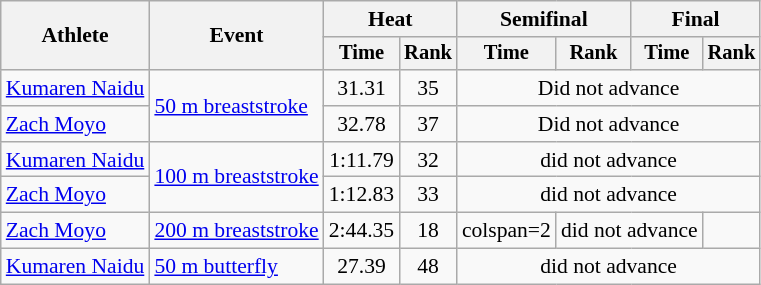<table class=wikitable style="font-size:90%; text-align:center">
<tr>
<th rowspan=2>Athlete</th>
<th rowspan=2>Event</th>
<th colspan=2>Heat</th>
<th colspan=2>Semifinal</th>
<th colspan=2>Final</th>
</tr>
<tr style=font-size:95%>
<th>Time</th>
<th>Rank</th>
<th>Time</th>
<th>Rank</th>
<th>Time</th>
<th>Rank</th>
</tr>
<tr>
<td align=left><a href='#'>Kumaren Naidu</a></td>
<td align=left rowspan=2><a href='#'>50 m breaststroke</a></td>
<td>31.31</td>
<td>35</td>
<td colspan="4">Did not advance</td>
</tr>
<tr>
<td align=left><a href='#'>Zach Moyo</a></td>
<td>32.78</td>
<td>37</td>
<td colspan="4">Did not advance</td>
</tr>
<tr>
<td align=left><a href='#'>Kumaren Naidu</a></td>
<td align=left rowspan=2><a href='#'>100 m breaststroke</a></td>
<td>1:11.79</td>
<td>32</td>
<td colspan=4>did not advance</td>
</tr>
<tr>
<td align=left><a href='#'>Zach Moyo</a></td>
<td>1:12.83</td>
<td>33</td>
<td colspan=4>did not advance</td>
</tr>
<tr>
<td align=left><a href='#'>Zach Moyo</a></td>
<td align=left><a href='#'>200 m breaststroke</a></td>
<td>2:44.35</td>
<td>18</td>
<td>colspan=2 </td>
<td colspan=2>did not advance</td>
</tr>
<tr>
<td align=left><a href='#'>Kumaren Naidu</a></td>
<td align=left><a href='#'>50 m butterfly</a></td>
<td>27.39</td>
<td>48</td>
<td colspan=4>did not advance</td>
</tr>
</table>
